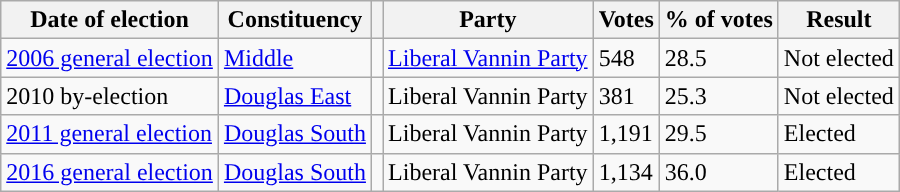<table class="wikitable">
<tr>
<th>Date of election</th>
<th>Constituency</th>
<th></th>
<th>Party</th>
<th>Votes</th>
<th>% of votes</th>
<th>Result</th>
</tr>
<tr>
<td><a href='#'>2006 general election</a></td>
<td><a href='#'>Middle</a></td>
<td style="background-color: "></td>
<td><a href='#'>Liberal Vannin Party</a></td>
<td>548</td>
<td>28.5</td>
<td>Not elected</td>
</tr>
<tr>
<td>2010 by-election</td>
<td><a href='#'>Douglas East</a></td>
<td style="background-color: "></td>
<td>Liberal Vannin Party</td>
<td>381</td>
<td>25.3</td>
<td>Not elected</td>
</tr>
<tr>
<td><a href='#'>2011 general election</a></td>
<td><a href='#'>Douglas South</a></td>
<td style="background-color: "></td>
<td>Liberal Vannin Party</td>
<td>1,191</td>
<td>29.5</td>
<td>Elected</td>
</tr>
<tr>
<td><a href='#'>2016 general election</a></td>
<td><a href='#'>Douglas South</a></td>
<td style="background-color: "></td>
<td>Liberal Vannin Party</td>
<td>1,134</td>
<td>36.0</td>
<td>Elected</td>
</tr>
</table>
